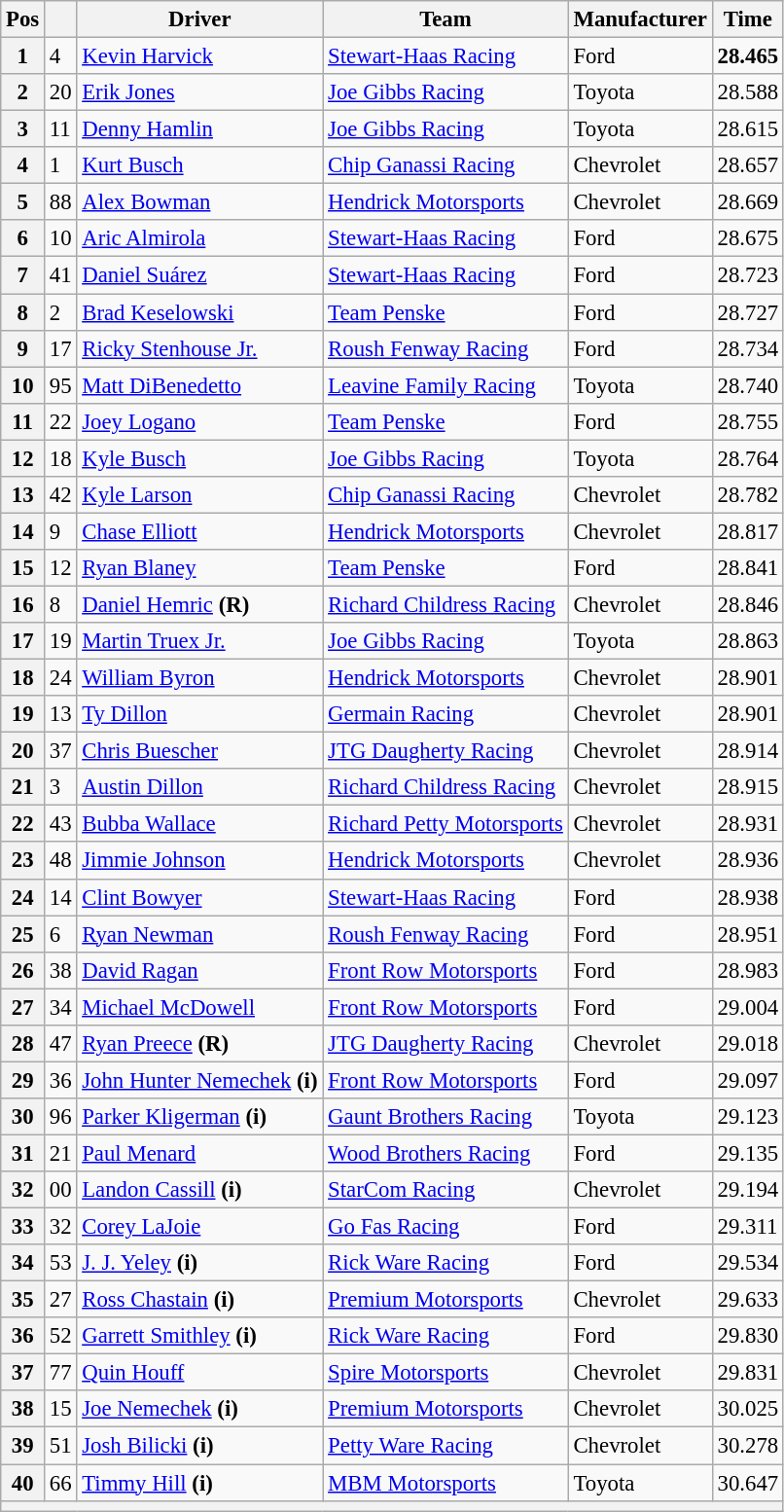<table class="wikitable" style="font-size:95%">
<tr>
<th>Pos</th>
<th></th>
<th>Driver</th>
<th>Team</th>
<th>Manufacturer</th>
<th>Time</th>
</tr>
<tr>
<th>1</th>
<td>4</td>
<td><a href='#'>Kevin Harvick</a></td>
<td><a href='#'>Stewart-Haas Racing</a></td>
<td>Ford</td>
<td><strong>28.465</strong></td>
</tr>
<tr>
<th>2</th>
<td>20</td>
<td><a href='#'>Erik Jones</a></td>
<td><a href='#'>Joe Gibbs Racing</a></td>
<td>Toyota</td>
<td>28.588</td>
</tr>
<tr>
<th>3</th>
<td>11</td>
<td><a href='#'>Denny Hamlin</a></td>
<td><a href='#'>Joe Gibbs Racing</a></td>
<td>Toyota</td>
<td>28.615</td>
</tr>
<tr>
<th>4</th>
<td>1</td>
<td><a href='#'>Kurt Busch</a></td>
<td><a href='#'>Chip Ganassi Racing</a></td>
<td>Chevrolet</td>
<td>28.657</td>
</tr>
<tr>
<th>5</th>
<td>88</td>
<td><a href='#'>Alex Bowman</a></td>
<td><a href='#'>Hendrick Motorsports</a></td>
<td>Chevrolet</td>
<td>28.669</td>
</tr>
<tr>
<th>6</th>
<td>10</td>
<td><a href='#'>Aric Almirola</a></td>
<td><a href='#'>Stewart-Haas Racing</a></td>
<td>Ford</td>
<td>28.675</td>
</tr>
<tr>
<th>7</th>
<td>41</td>
<td><a href='#'>Daniel Suárez</a></td>
<td><a href='#'>Stewart-Haas Racing</a></td>
<td>Ford</td>
<td>28.723</td>
</tr>
<tr>
<th>8</th>
<td>2</td>
<td><a href='#'>Brad Keselowski</a></td>
<td><a href='#'>Team Penske</a></td>
<td>Ford</td>
<td>28.727</td>
</tr>
<tr>
<th>9</th>
<td>17</td>
<td><a href='#'>Ricky Stenhouse Jr.</a></td>
<td><a href='#'>Roush Fenway Racing</a></td>
<td>Ford</td>
<td>28.734</td>
</tr>
<tr>
<th>10</th>
<td>95</td>
<td><a href='#'>Matt DiBenedetto</a></td>
<td><a href='#'>Leavine Family Racing</a></td>
<td>Toyota</td>
<td>28.740</td>
</tr>
<tr>
<th>11</th>
<td>22</td>
<td><a href='#'>Joey Logano</a></td>
<td><a href='#'>Team Penske</a></td>
<td>Ford</td>
<td>28.755</td>
</tr>
<tr>
<th>12</th>
<td>18</td>
<td><a href='#'>Kyle Busch</a></td>
<td><a href='#'>Joe Gibbs Racing</a></td>
<td>Toyota</td>
<td>28.764</td>
</tr>
<tr>
<th>13</th>
<td>42</td>
<td><a href='#'>Kyle Larson</a></td>
<td><a href='#'>Chip Ganassi Racing</a></td>
<td>Chevrolet</td>
<td>28.782</td>
</tr>
<tr>
<th>14</th>
<td>9</td>
<td><a href='#'>Chase Elliott</a></td>
<td><a href='#'>Hendrick Motorsports</a></td>
<td>Chevrolet</td>
<td>28.817</td>
</tr>
<tr>
<th>15</th>
<td>12</td>
<td><a href='#'>Ryan Blaney</a></td>
<td><a href='#'>Team Penske</a></td>
<td>Ford</td>
<td>28.841</td>
</tr>
<tr>
<th>16</th>
<td>8</td>
<td><a href='#'>Daniel Hemric</a> <strong>(R)</strong></td>
<td><a href='#'>Richard Childress Racing</a></td>
<td>Chevrolet</td>
<td>28.846</td>
</tr>
<tr>
<th>17</th>
<td>19</td>
<td><a href='#'>Martin Truex Jr.</a></td>
<td><a href='#'>Joe Gibbs Racing</a></td>
<td>Toyota</td>
<td>28.863</td>
</tr>
<tr>
<th>18</th>
<td>24</td>
<td><a href='#'>William Byron</a></td>
<td><a href='#'>Hendrick Motorsports</a></td>
<td>Chevrolet</td>
<td>28.901</td>
</tr>
<tr>
<th>19</th>
<td>13</td>
<td><a href='#'>Ty Dillon</a></td>
<td><a href='#'>Germain Racing</a></td>
<td>Chevrolet</td>
<td>28.901</td>
</tr>
<tr>
<th>20</th>
<td>37</td>
<td><a href='#'>Chris Buescher</a></td>
<td><a href='#'>JTG Daugherty Racing</a></td>
<td>Chevrolet</td>
<td>28.914</td>
</tr>
<tr>
<th>21</th>
<td>3</td>
<td><a href='#'>Austin Dillon</a></td>
<td><a href='#'>Richard Childress Racing</a></td>
<td>Chevrolet</td>
<td>28.915</td>
</tr>
<tr>
<th>22</th>
<td>43</td>
<td><a href='#'>Bubba Wallace</a></td>
<td><a href='#'>Richard Petty Motorsports</a></td>
<td>Chevrolet</td>
<td>28.931</td>
</tr>
<tr>
<th>23</th>
<td>48</td>
<td><a href='#'>Jimmie Johnson</a></td>
<td><a href='#'>Hendrick Motorsports</a></td>
<td>Chevrolet</td>
<td>28.936</td>
</tr>
<tr>
<th>24</th>
<td>14</td>
<td><a href='#'>Clint Bowyer</a></td>
<td><a href='#'>Stewart-Haas Racing</a></td>
<td>Ford</td>
<td>28.938</td>
</tr>
<tr>
<th>25</th>
<td>6</td>
<td><a href='#'>Ryan Newman</a></td>
<td><a href='#'>Roush Fenway Racing</a></td>
<td>Ford</td>
<td>28.951</td>
</tr>
<tr>
<th>26</th>
<td>38</td>
<td><a href='#'>David Ragan</a></td>
<td><a href='#'>Front Row Motorsports</a></td>
<td>Ford</td>
<td>28.983</td>
</tr>
<tr>
<th>27</th>
<td>34</td>
<td><a href='#'>Michael McDowell</a></td>
<td><a href='#'>Front Row Motorsports</a></td>
<td>Ford</td>
<td>29.004</td>
</tr>
<tr>
<th>28</th>
<td>47</td>
<td><a href='#'>Ryan Preece</a> <strong>(R)</strong></td>
<td><a href='#'>JTG Daugherty Racing</a></td>
<td>Chevrolet</td>
<td>29.018</td>
</tr>
<tr>
<th>29</th>
<td>36</td>
<td><a href='#'>John Hunter Nemechek</a> <strong>(i)</strong></td>
<td><a href='#'>Front Row Motorsports</a></td>
<td>Ford</td>
<td>29.097</td>
</tr>
<tr>
<th>30</th>
<td>96</td>
<td><a href='#'>Parker Kligerman</a> <strong>(i)</strong></td>
<td><a href='#'>Gaunt Brothers Racing</a></td>
<td>Toyota</td>
<td>29.123</td>
</tr>
<tr>
<th>31</th>
<td>21</td>
<td><a href='#'>Paul Menard</a></td>
<td><a href='#'>Wood Brothers Racing</a></td>
<td>Ford</td>
<td>29.135</td>
</tr>
<tr>
<th>32</th>
<td>00</td>
<td><a href='#'>Landon Cassill</a> <strong>(i)</strong></td>
<td><a href='#'>StarCom Racing</a></td>
<td>Chevrolet</td>
<td>29.194</td>
</tr>
<tr>
<th>33</th>
<td>32</td>
<td><a href='#'>Corey LaJoie</a></td>
<td><a href='#'>Go Fas Racing</a></td>
<td>Ford</td>
<td>29.311</td>
</tr>
<tr>
<th>34</th>
<td>53</td>
<td><a href='#'>J. J. Yeley</a> <strong>(i)</strong></td>
<td><a href='#'>Rick Ware Racing</a></td>
<td>Ford</td>
<td>29.534</td>
</tr>
<tr>
<th>35</th>
<td>27</td>
<td><a href='#'>Ross Chastain</a> <strong>(i)</strong></td>
<td><a href='#'>Premium Motorsports</a></td>
<td>Chevrolet</td>
<td>29.633</td>
</tr>
<tr>
<th>36</th>
<td>52</td>
<td><a href='#'>Garrett Smithley</a> <strong>(i)</strong></td>
<td><a href='#'>Rick Ware Racing</a></td>
<td>Ford</td>
<td>29.830</td>
</tr>
<tr>
<th>37</th>
<td>77</td>
<td><a href='#'>Quin Houff</a></td>
<td><a href='#'>Spire Motorsports</a></td>
<td>Chevrolet</td>
<td>29.831</td>
</tr>
<tr>
<th>38</th>
<td>15</td>
<td><a href='#'>Joe Nemechek</a> <strong>(i)</strong></td>
<td><a href='#'>Premium Motorsports</a></td>
<td>Chevrolet</td>
<td>30.025</td>
</tr>
<tr>
<th>39</th>
<td>51</td>
<td><a href='#'>Josh Bilicki</a> <strong>(i)</strong></td>
<td><a href='#'>Petty Ware Racing</a></td>
<td>Chevrolet</td>
<td>30.278</td>
</tr>
<tr>
<th>40</th>
<td>66</td>
<td><a href='#'>Timmy Hill</a> <strong>(i)</strong></td>
<td><a href='#'>MBM Motorsports</a></td>
<td>Toyota</td>
<td>30.647</td>
</tr>
<tr>
<th colspan="6"></th>
</tr>
</table>
